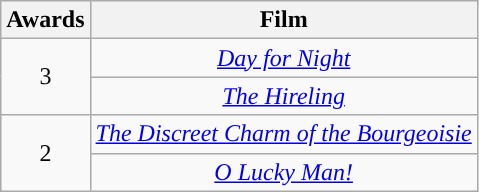<table class="wikitable" style="text-align:center;">
<tr>
<th style="background:">Awards</th>
<th style="background:">Film</th>
</tr>
<tr>
<td rowspan="2">3</td>
<td><em><a href='#'>Day for Night</a></em></td>
</tr>
<tr>
<td><em><a href='#'>The Hireling</a></em></td>
</tr>
<tr>
<td rowspan="2">2</td>
<td><em><a href='#'>The Discreet Charm of the Bourgeoisie</a></em></td>
</tr>
<tr>
<td><em><a href='#'>O Lucky Man!</a></em></td>
</tr>
</table>
